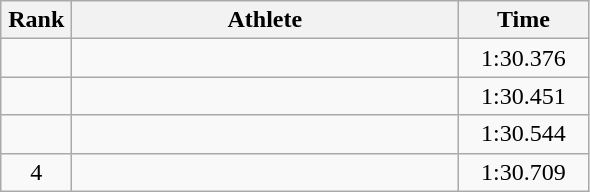<table class=wikitable style="text-align:center">
<tr>
<th width=40>Rank</th>
<th width=250>Athlete</th>
<th width=80>Time</th>
</tr>
<tr>
<td></td>
<td align=left></td>
<td>1:30.376</td>
</tr>
<tr>
<td></td>
<td align=left></td>
<td>1:30.451</td>
</tr>
<tr>
<td></td>
<td align=left></td>
<td>1:30.544</td>
</tr>
<tr>
<td>4</td>
<td align=left></td>
<td>1:30.709</td>
</tr>
</table>
